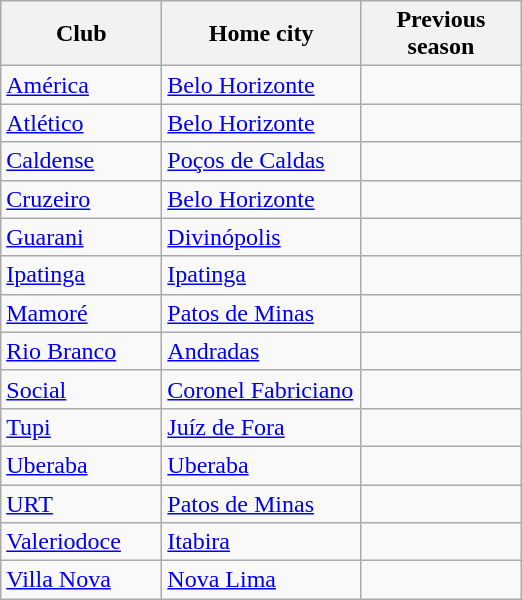<table class="wikitable sortable">
<tr>
<th width=100>Club</th>
<th width=125>Home city</th>
<th width=100>Previous season</th>
</tr>
<tr>
<td><a href='#'>América</a></td>
<td><a href='#'>Belo Horizonte</a></td>
<td></td>
</tr>
<tr>
<td><a href='#'>Atlético</a></td>
<td><a href='#'>Belo Horizonte</a></td>
<td></td>
</tr>
<tr>
<td><a href='#'>Caldense</a></td>
<td><a href='#'>Poços de Caldas</a></td>
<td></td>
</tr>
<tr>
<td><a href='#'>Cruzeiro</a></td>
<td><a href='#'>Belo Horizonte</a></td>
<td></td>
</tr>
<tr>
<td><a href='#'>Guarani</a></td>
<td><a href='#'>Divinópolis</a></td>
<td></td>
</tr>
<tr>
<td><a href='#'>Ipatinga</a></td>
<td><a href='#'>Ipatinga</a></td>
<td></td>
</tr>
<tr>
<td><a href='#'>Mamoré</a></td>
<td><a href='#'>Patos de Minas</a></td>
<td></td>
</tr>
<tr>
<td><a href='#'>Rio Branco</a></td>
<td><a href='#'>Andradas</a></td>
<td></td>
</tr>
<tr>
<td><a href='#'>Social</a></td>
<td><a href='#'>Coronel Fabriciano</a></td>
<td></td>
</tr>
<tr>
<td><a href='#'>Tupi</a></td>
<td><a href='#'>Juíz de Fora</a></td>
<td></td>
</tr>
<tr>
<td><a href='#'>Uberaba</a></td>
<td><a href='#'>Uberaba</a></td>
<td></td>
</tr>
<tr>
<td><a href='#'>URT</a></td>
<td><a href='#'>Patos de Minas</a></td>
<td></td>
</tr>
<tr>
<td><a href='#'>Valeriodoce</a></td>
<td><a href='#'>Itabira</a></td>
<td></td>
</tr>
<tr>
<td><a href='#'>Villa Nova</a></td>
<td><a href='#'>Nova Lima</a></td>
<td></td>
</tr>
</table>
